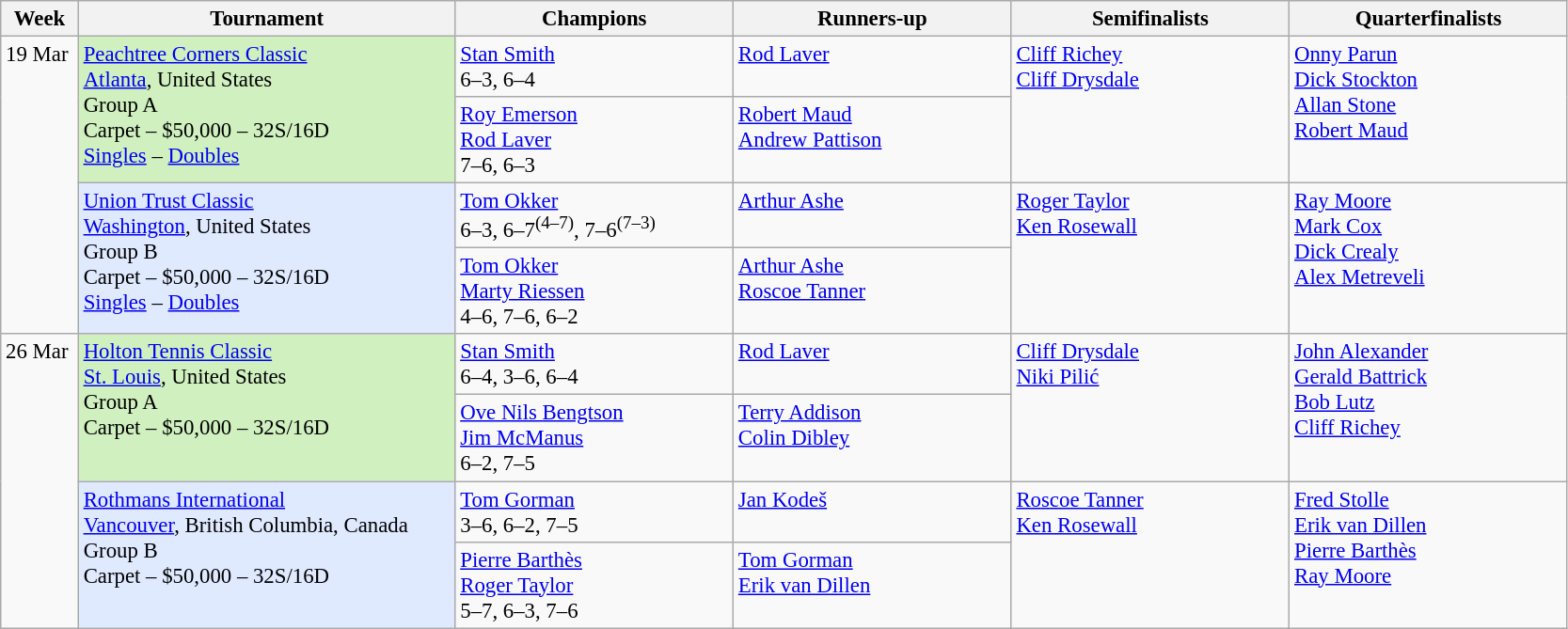<table class=wikitable style=font-size:95%>
<tr>
<th style="width:48px;">Week</th>
<th style="width:260px;">Tournament</th>
<th style="width:190px;">Champions</th>
<th style="width:190px;">Runners-up</th>
<th style="width:190px;">Semifinalists</th>
<th style="width:190px;">Quarterfinalists</th>
</tr>
<tr valign=top>
<td rowspan="4">19 Mar</td>
<td style="background:#d0f0c0;" rowspan="2"><a href='#'>Peachtree Corners Classic</a><br> <a href='#'>Atlanta</a>, United States<br>Group A<br>Carpet – $50,000 – 32S/16D <br> <a href='#'>Singles</a> – <a href='#'>Doubles</a></td>
<td> <a href='#'>Stan Smith</a><br>6–3, 6–4</td>
<td> <a href='#'>Rod Laver</a></td>
<td rowspan="2"> <a href='#'>Cliff Richey</a> <br>  <a href='#'>Cliff Drysdale</a></td>
<td rowspan="2"> <a href='#'>Onny Parun</a> <br>  <a href='#'>Dick Stockton</a> <br>  <a href='#'>Allan Stone</a> <br>  <a href='#'>Robert Maud</a></td>
</tr>
<tr valign=top>
<td> <a href='#'>Roy Emerson</a><br> <a href='#'>Rod Laver</a><br>7–6, 6–3</td>
<td> <a href='#'>Robert Maud</a><br> <a href='#'>Andrew Pattison</a></td>
</tr>
<tr valign=top>
<td style="background:#DFE9FF;" rowspan="2"><a href='#'>Union Trust Classic</a><br> <a href='#'>Washington</a>, United States<br>Group B<br>Carpet – $50,000 – 32S/16D <br> <a href='#'>Singles</a> – <a href='#'>Doubles</a></td>
<td> <a href='#'>Tom Okker</a><br>6–3, 6–7<sup>(4–7)</sup>, 7–6<sup>(7–3)</sup></td>
<td> <a href='#'>Arthur Ashe</a></td>
<td rowspan="2"> <a href='#'>Roger Taylor</a> <br>  <a href='#'>Ken Rosewall</a></td>
<td rowspan="2"> <a href='#'>Ray Moore</a> <br>  <a href='#'>Mark Cox</a> <br>  <a href='#'>Dick Crealy</a> <br>  <a href='#'>Alex Metreveli</a></td>
</tr>
<tr valign=top>
<td> <a href='#'>Tom Okker</a><br> <a href='#'>Marty Riessen</a><br>4–6, 7–6, 6–2</td>
<td> <a href='#'>Arthur Ashe</a><br> <a href='#'>Roscoe Tanner</a></td>
</tr>
<tr valign=top>
<td rowspan="4">26 Mar</td>
<td style="background:#d0f0c0;" rowspan="2"><a href='#'>Holton Tennis Classic</a><br> <a href='#'>St. Louis</a>, United States<br>Group A<br>Carpet – $50,000 – 32S/16D</td>
<td> <a href='#'>Stan Smith</a><br>6–4, 3–6, 6–4</td>
<td> <a href='#'>Rod Laver</a></td>
<td rowspan="2"> <a href='#'>Cliff Drysdale</a>  <br>  <a href='#'>Niki Pilić</a></td>
<td rowspan="2"> <a href='#'>John Alexander</a> <br>  <a href='#'>Gerald Battrick</a> <br>  <a href='#'>Bob Lutz</a> <br>  <a href='#'>Cliff Richey</a></td>
</tr>
<tr valign=top>
<td> <a href='#'>Ove Nils Bengtson</a><br> <a href='#'>Jim McManus</a><br>6–2, 7–5</td>
<td> <a href='#'>Terry Addison</a><br> <a href='#'>Colin Dibley</a></td>
</tr>
<tr valign=top>
<td style="background:#DFE9FF;" rowspan="2"><a href='#'>Rothmans International</a><br> <a href='#'>Vancouver</a>, British Columbia, Canada<br>Group B<br>Carpet – $50,000 – 32S/16D</td>
<td> <a href='#'>Tom Gorman</a><br>3–6, 6–2, 7–5</td>
<td> <a href='#'>Jan Kodeš</a></td>
<td rowspan="2"> <a href='#'>Roscoe Tanner</a> <br>  <a href='#'>Ken Rosewall</a></td>
<td rowspan="2"> <a href='#'>Fred Stolle</a> <br>  <a href='#'>Erik van Dillen</a> <br>  <a href='#'>Pierre Barthès</a> <br>  <a href='#'>Ray Moore</a></td>
</tr>
<tr valign=top>
<td> <a href='#'>Pierre Barthès</a><br> <a href='#'>Roger Taylor</a><br>5–7, 6–3, 7–6</td>
<td> <a href='#'>Tom Gorman</a><br> <a href='#'>Erik van Dillen</a></td>
</tr>
</table>
